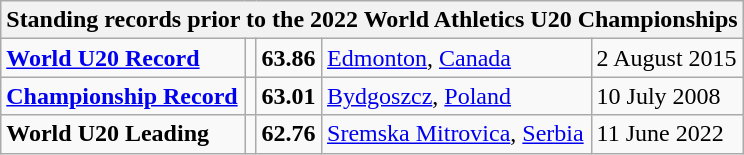<table class="wikitable">
<tr>
<th colspan=5>Standing records prior to the 2022 World Athletics U20 Championships</th>
</tr>
<tr>
<td><strong><a href='#'>World U20 Record</a></strong></td>
<td></td>
<td><strong>63.86</strong></td>
<td><a href='#'>Edmonton</a>, <a href='#'>Canada</a></td>
<td>2 August 2015</td>
</tr>
<tr>
<td><strong><a href='#'>Championship Record</a></strong></td>
<td></td>
<td><strong>63.01</strong></td>
<td><a href='#'>Bydgoszcz</a>, <a href='#'>Poland</a></td>
<td>10 July 2008</td>
</tr>
<tr>
<td><strong>World U20 Leading</strong></td>
<td></td>
<td><strong>62.76</strong></td>
<td><a href='#'>Sremska Mitrovica</a>, <a href='#'>Serbia</a></td>
<td>11 June 2022</td>
</tr>
</table>
